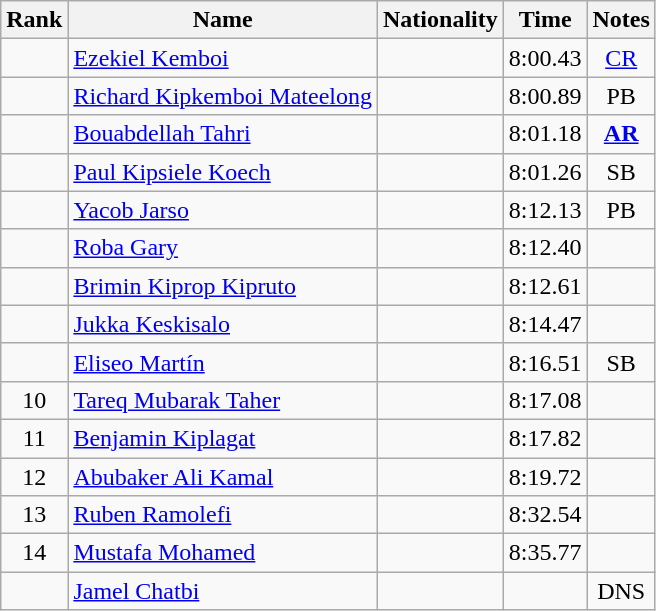<table class="wikitable sortable" style="text-align:center">
<tr>
<th>Rank</th>
<th>Name</th>
<th>Nationality</th>
<th>Time</th>
<th>Notes</th>
</tr>
<tr>
<td></td>
<td align=left><a href='#'>Ezekiel Kemboi</a></td>
<td align=left></td>
<td>8:00.43</td>
<td><a href='#'>CR</a></td>
</tr>
<tr>
<td></td>
<td align=left><a href='#'>Richard Kipkemboi Mateelong</a></td>
<td align=left></td>
<td>8:00.89</td>
<td>PB</td>
</tr>
<tr>
<td></td>
<td align=left><a href='#'>Bouabdellah Tahri</a></td>
<td align=left></td>
<td>8:01.18</td>
<td><strong><a href='#'>AR</a></strong></td>
</tr>
<tr>
<td></td>
<td align=left><a href='#'>Paul Kipsiele Koech</a></td>
<td align=left></td>
<td>8:01.26</td>
<td>SB</td>
</tr>
<tr>
<td></td>
<td align=left><a href='#'>Yacob Jarso</a></td>
<td align=left></td>
<td>8:12.13</td>
<td>PB</td>
</tr>
<tr>
<td></td>
<td align=left><a href='#'>Roba Gary</a></td>
<td align=left></td>
<td>8:12.40</td>
<td></td>
</tr>
<tr>
<td></td>
<td align=left><a href='#'>Brimin Kiprop Kipruto</a></td>
<td align=left></td>
<td>8:12.61</td>
<td></td>
</tr>
<tr>
<td></td>
<td align=left><a href='#'>Jukka Keskisalo</a></td>
<td align=left></td>
<td>8:14.47</td>
<td></td>
</tr>
<tr>
<td></td>
<td align=left><a href='#'>Eliseo Martín</a></td>
<td align=left></td>
<td>8:16.51</td>
<td>SB</td>
</tr>
<tr>
<td>10</td>
<td align=left><a href='#'>Tareq Mubarak Taher</a></td>
<td align=left></td>
<td>8:17.08</td>
<td></td>
</tr>
<tr>
<td>11</td>
<td align=left><a href='#'>Benjamin Kiplagat</a></td>
<td align=left></td>
<td>8:17.82</td>
<td></td>
</tr>
<tr>
<td>12</td>
<td align=left><a href='#'>Abubaker Ali Kamal</a></td>
<td align=left></td>
<td>8:19.72</td>
<td></td>
</tr>
<tr>
<td>13</td>
<td align=left><a href='#'>Ruben Ramolefi</a></td>
<td align=left></td>
<td>8:32.54</td>
<td></td>
</tr>
<tr>
<td>14</td>
<td align=left><a href='#'>Mustafa Mohamed</a></td>
<td align=left></td>
<td>8:35.77</td>
<td></td>
</tr>
<tr>
<td></td>
<td align=left><a href='#'>Jamel Chatbi</a></td>
<td align=left></td>
<td></td>
<td>DNS</td>
</tr>
</table>
